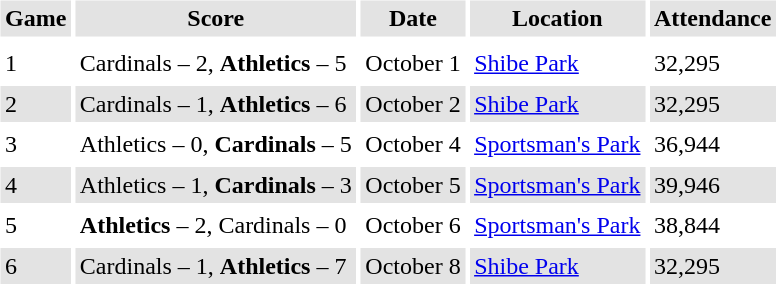<table border="0" cellspacing="3" cellpadding="3">
<tr style="background: #e3e3e3;">
<th>Game</th>
<th>Score</th>
<th>Date</th>
<th>Location</th>
<th>Attendance</th>
</tr>
<tr style="background: #e3e3e3;">
</tr>
<tr>
<td>1</td>
<td>Cardinals – 2, <strong>Athletics</strong> – 5</td>
<td>October 1</td>
<td><a href='#'>Shibe Park</a></td>
<td>32,295</td>
</tr>
<tr style="background: #e3e3e3;">
<td>2</td>
<td>Cardinals – 1, <strong>Athletics</strong> – 6</td>
<td>October 2</td>
<td><a href='#'>Shibe Park</a></td>
<td>32,295</td>
</tr>
<tr>
<td>3</td>
<td>Athletics – 0, <strong>Cardinals</strong> – 5</td>
<td>October 4</td>
<td><a href='#'>Sportsman's Park</a></td>
<td>36,944</td>
</tr>
<tr style="background: #e3e3e3;">
<td>4</td>
<td>Athletics – 1, <strong>Cardinals</strong> – 3</td>
<td>October 5</td>
<td><a href='#'>Sportsman's Park</a></td>
<td>39,946</td>
</tr>
<tr>
<td>5</td>
<td><strong>Athletics</strong> – 2, Cardinals – 0</td>
<td>October 6</td>
<td><a href='#'>Sportsman's Park</a></td>
<td>38,844</td>
</tr>
<tr style="background: #e3e3e3;">
<td>6</td>
<td>Cardinals – 1, <strong>Athletics</strong> – 7</td>
<td>October 8</td>
<td><a href='#'>Shibe Park</a></td>
<td>32,295</td>
</tr>
</table>
